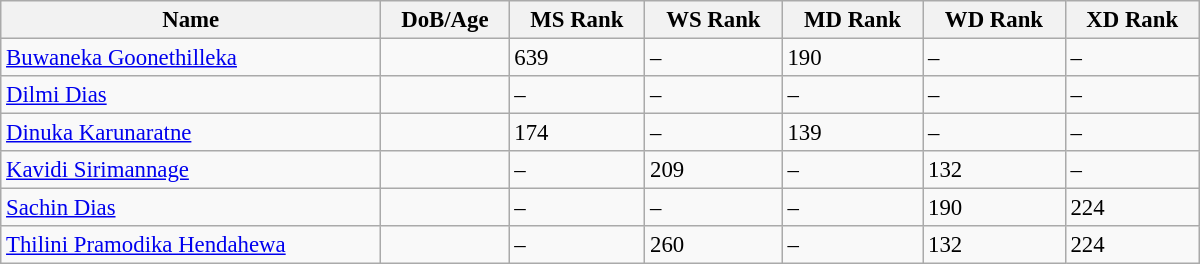<table class="wikitable"  style="width:800px; font-size:95%;">
<tr>
<th align="left">Name</th>
<th align="left">DoB/Age</th>
<th align="left">MS Rank</th>
<th align="left">WS Rank</th>
<th align="left">MD Rank</th>
<th align="left">WD Rank</th>
<th align="left">XD Rank</th>
</tr>
<tr>
<td><a href='#'>Buwaneka Goonethilleka</a></td>
<td></td>
<td>639</td>
<td>–</td>
<td>190</td>
<td>–</td>
<td>–</td>
</tr>
<tr>
<td><a href='#'>Dilmi Dias</a></td>
<td></td>
<td>–</td>
<td>–</td>
<td>–</td>
<td>–</td>
<td>–</td>
</tr>
<tr>
<td><a href='#'>Dinuka Karunaratne</a></td>
<td></td>
<td>174</td>
<td>–</td>
<td>139</td>
<td>–</td>
<td>–</td>
</tr>
<tr>
<td><a href='#'>Kavidi Sirimannage</a></td>
<td></td>
<td>–</td>
<td>209</td>
<td>–</td>
<td>132</td>
<td>–</td>
</tr>
<tr>
<td><a href='#'>Sachin Dias</a></td>
<td></td>
<td>–</td>
<td>–</td>
<td>–</td>
<td>190</td>
<td>224</td>
</tr>
<tr>
<td><a href='#'>Thilini Pramodika Hendahewa</a></td>
<td></td>
<td>–</td>
<td>260</td>
<td>–</td>
<td>132</td>
<td>224</td>
</tr>
</table>
